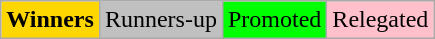<table class="wikitable" align="center">
<tr>
<td bgcolor="gold"><strong>Winners</strong></td>
<td bgcolor="silver">Runners-up</td>
<td bgcolor="lime">Promoted</td>
<td bgcolor="pink">Relegated</td>
</tr>
</table>
